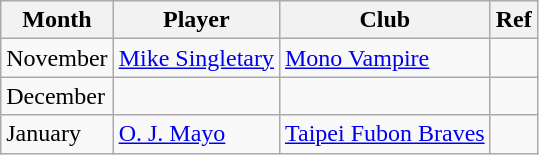<table class="wikitable">
<tr>
<th>Month</th>
<th>Player</th>
<th>Club</th>
<th>Ref</th>
</tr>
<tr>
<td>November</td>
<td> <a href='#'>Mike Singletary</a></td>
<td> <a href='#'>Mono Vampire</a></td>
<td align=center></td>
</tr>
<tr>
<td>December</td>
<td></td>
<td></td>
<td align=center></td>
</tr>
<tr>
<td>January</td>
<td> <a href='#'>O. J. Mayo</a></td>
<td> <a href='#'>Taipei Fubon Braves</a></td>
<td align=center></td>
</tr>
</table>
